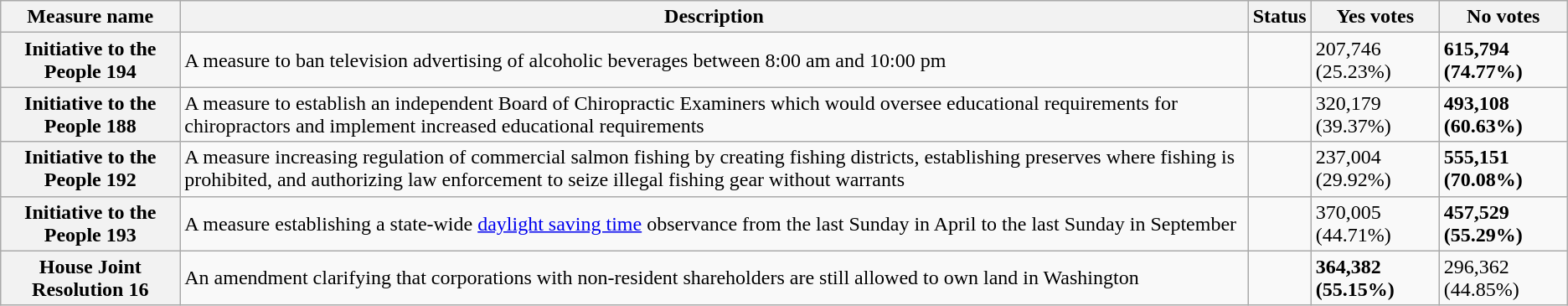<table class="wikitable sortable plainrowheaders">
<tr>
<th scope=col>Measure name</th>
<th scope=col class=unsortable>Description</th>
<th scope=col>Status</th>
<th scope=col>Yes votes</th>
<th scope=col>No votes</th>
</tr>
<tr>
<th scope=row>Initiative to the People 194</th>
<td>A measure to ban television advertising of alcoholic beverages between 8:00 am and 10:00 pm</td>
<td></td>
<td>207,746 (25.23%)</td>
<td><strong>615,794 (74.77%)</strong></td>
</tr>
<tr>
<th scope=row>Initiative to the People 188</th>
<td>A measure to establish an independent Board of Chiropractic Examiners which would oversee educational requirements for chiropractors and implement increased educational requirements</td>
<td></td>
<td>320,179 (39.37%)</td>
<td><strong>493,108 (60.63%)</strong></td>
</tr>
<tr>
<th scope=row>Initiative to the People 192</th>
<td>A measure increasing regulation of commercial salmon fishing by creating fishing districts, establishing preserves where fishing is prohibited, and authorizing law enforcement to seize illegal fishing gear without warrants</td>
<td></td>
<td>237,004 (29.92%)</td>
<td><strong>555,151 (70.08%)</strong></td>
</tr>
<tr>
<th scope=row>Initiative to the People 193</th>
<td>A measure establishing a state-wide <a href='#'>daylight saving time</a> observance from the last Sunday in April to the last Sunday in September</td>
<td></td>
<td>370,005 (44.71%)</td>
<td><strong>457,529 (55.29%)</strong></td>
</tr>
<tr>
<th scope=row>House Joint Resolution 16</th>
<td>An amendment clarifying that corporations with non-resident shareholders are still allowed to own land in Washington</td>
<td></td>
<td><strong>364,382 (55.15%)</strong></td>
<td>296,362 (44.85%)</td>
</tr>
</table>
